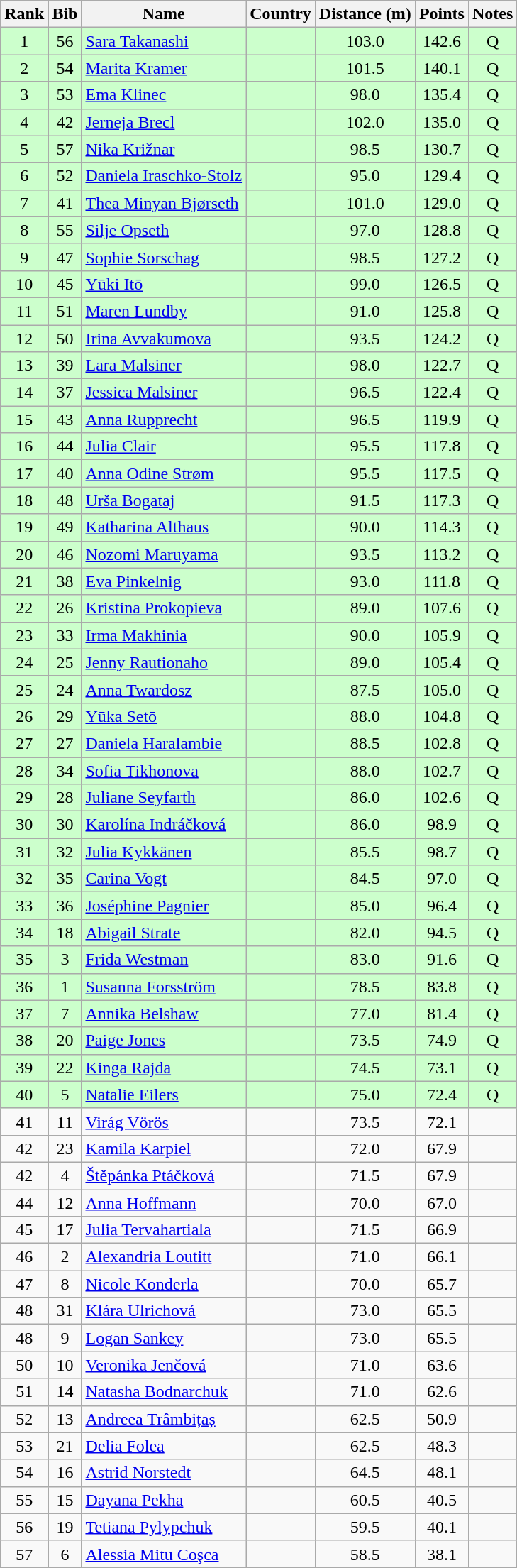<table class="wikitable sortable" style="text-align:center">
<tr>
<th>Rank</th>
<th>Bib</th>
<th>Name</th>
<th>Country</th>
<th>Distance (m)</th>
<th>Points</th>
<th>Notes</th>
</tr>
<tr bgcolor=ccffcc>
<td>1</td>
<td>56</td>
<td align=left><a href='#'>Sara Takanashi</a></td>
<td align=left></td>
<td>103.0</td>
<td>142.6</td>
<td>Q</td>
</tr>
<tr bgcolor=ccffcc>
<td>2</td>
<td>54</td>
<td align=left><a href='#'>Marita Kramer</a></td>
<td align=left></td>
<td>101.5</td>
<td>140.1</td>
<td>Q</td>
</tr>
<tr bgcolor=ccffcc>
<td>3</td>
<td>53</td>
<td align=left><a href='#'>Ema Klinec</a></td>
<td align=left></td>
<td>98.0</td>
<td>135.4</td>
<td>Q</td>
</tr>
<tr bgcolor=ccffcc>
<td>4</td>
<td>42</td>
<td align=left><a href='#'>Jerneja Brecl</a></td>
<td align=left></td>
<td>102.0</td>
<td>135.0</td>
<td>Q</td>
</tr>
<tr bgcolor=ccffcc>
<td>5</td>
<td>57</td>
<td align=left><a href='#'>Nika Križnar</a></td>
<td align=left></td>
<td>98.5</td>
<td>130.7</td>
<td>Q</td>
</tr>
<tr bgcolor=ccffcc>
<td>6</td>
<td>52</td>
<td align=left><a href='#'>Daniela Iraschko-Stolz</a></td>
<td align=left></td>
<td>95.0</td>
<td>129.4</td>
<td>Q</td>
</tr>
<tr bgcolor=ccffcc>
<td>7</td>
<td>41</td>
<td align=left><a href='#'>Thea Minyan Bjørseth</a></td>
<td align=left></td>
<td>101.0</td>
<td>129.0</td>
<td>Q</td>
</tr>
<tr bgcolor=ccffcc>
<td>8</td>
<td>55</td>
<td align=left><a href='#'>Silje Opseth</a></td>
<td align=left></td>
<td>97.0</td>
<td>128.8</td>
<td>Q</td>
</tr>
<tr bgcolor=ccffcc>
<td>9</td>
<td>47</td>
<td align=left><a href='#'>Sophie Sorschag</a></td>
<td align=left></td>
<td>98.5</td>
<td>127.2</td>
<td>Q</td>
</tr>
<tr bgcolor=ccffcc>
<td>10</td>
<td>45</td>
<td align=left><a href='#'>Yūki Itō</a></td>
<td align=left></td>
<td>99.0</td>
<td>126.5</td>
<td>Q</td>
</tr>
<tr bgcolor=ccffcc>
<td>11</td>
<td>51</td>
<td align=left><a href='#'>Maren Lundby</a></td>
<td align=left></td>
<td>91.0</td>
<td>125.8</td>
<td>Q</td>
</tr>
<tr bgcolor=ccffcc>
<td>12</td>
<td>50</td>
<td align=left><a href='#'>Irina Avvakumova</a></td>
<td align=left></td>
<td>93.5</td>
<td>124.2</td>
<td>Q</td>
</tr>
<tr bgcolor=ccffcc>
<td>13</td>
<td>39</td>
<td align=left><a href='#'>Lara Malsiner</a></td>
<td align=left></td>
<td>98.0</td>
<td>122.7</td>
<td>Q</td>
</tr>
<tr bgcolor=ccffcc>
<td>14</td>
<td>37</td>
<td align=left><a href='#'>Jessica Malsiner</a></td>
<td align=left></td>
<td>96.5</td>
<td>122.4</td>
<td>Q</td>
</tr>
<tr bgcolor=ccffcc>
<td>15</td>
<td>43</td>
<td align=left><a href='#'>Anna Rupprecht</a></td>
<td align=left></td>
<td>96.5</td>
<td>119.9</td>
<td>Q</td>
</tr>
<tr bgcolor=ccffcc>
<td>16</td>
<td>44</td>
<td align=left><a href='#'>Julia Clair</a></td>
<td align=left></td>
<td>95.5</td>
<td>117.8</td>
<td>Q</td>
</tr>
<tr bgcolor=ccffcc>
<td>17</td>
<td>40</td>
<td align=left><a href='#'>Anna Odine Strøm</a></td>
<td align=left></td>
<td>95.5</td>
<td>117.5</td>
<td>Q</td>
</tr>
<tr bgcolor=ccffcc>
<td>18</td>
<td>48</td>
<td align=left><a href='#'>Urša Bogataj</a></td>
<td align=left></td>
<td>91.5</td>
<td>117.3</td>
<td>Q</td>
</tr>
<tr bgcolor=ccffcc>
<td>19</td>
<td>49</td>
<td align=left><a href='#'>Katharina Althaus</a></td>
<td align=left></td>
<td>90.0</td>
<td>114.3</td>
<td>Q</td>
</tr>
<tr bgcolor=ccffcc>
<td>20</td>
<td>46</td>
<td align=left><a href='#'>Nozomi Maruyama</a></td>
<td align=left></td>
<td>93.5</td>
<td>113.2</td>
<td>Q</td>
</tr>
<tr bgcolor=ccffcc>
<td>21</td>
<td>38</td>
<td align=left><a href='#'>Eva Pinkelnig</a></td>
<td align=left></td>
<td>93.0</td>
<td>111.8</td>
<td>Q</td>
</tr>
<tr bgcolor=ccffcc>
<td>22</td>
<td>26</td>
<td align=left><a href='#'>Kristina Prokopieva</a></td>
<td align=left></td>
<td>89.0</td>
<td>107.6</td>
<td>Q</td>
</tr>
<tr bgcolor=ccffcc>
<td>23</td>
<td>33</td>
<td align=left><a href='#'>Irma Makhinia</a></td>
<td align=left></td>
<td>90.0</td>
<td>105.9</td>
<td>Q</td>
</tr>
<tr bgcolor=ccffcc>
<td>24</td>
<td>25</td>
<td align=left><a href='#'>Jenny Rautionaho</a></td>
<td align=left></td>
<td>89.0</td>
<td>105.4</td>
<td>Q</td>
</tr>
<tr bgcolor=ccffcc>
<td>25</td>
<td>24</td>
<td align=left><a href='#'>Anna Twardosz</a></td>
<td align=left></td>
<td>87.5</td>
<td>105.0</td>
<td>Q</td>
</tr>
<tr bgcolor=ccffcc>
<td>26</td>
<td>29</td>
<td align=left><a href='#'>Yūka Setō</a></td>
<td align=left></td>
<td>88.0</td>
<td>104.8</td>
<td>Q</td>
</tr>
<tr bgcolor=ccffcc>
<td>27</td>
<td>27</td>
<td align=left><a href='#'>Daniela Haralambie</a></td>
<td align=left></td>
<td>88.5</td>
<td>102.8</td>
<td>Q</td>
</tr>
<tr bgcolor=ccffcc>
<td>28</td>
<td>34</td>
<td align=left><a href='#'>Sofia Tikhonova</a></td>
<td align=left></td>
<td>88.0</td>
<td>102.7</td>
<td>Q</td>
</tr>
<tr bgcolor=ccffcc>
<td>29</td>
<td>28</td>
<td align=left><a href='#'>Juliane Seyfarth</a></td>
<td align=left></td>
<td>86.0</td>
<td>102.6</td>
<td>Q</td>
</tr>
<tr bgcolor=ccffcc>
<td>30</td>
<td>30</td>
<td align=left><a href='#'>Karolína Indráčková</a></td>
<td align=left></td>
<td>86.0</td>
<td>98.9</td>
<td>Q</td>
</tr>
<tr bgcolor=ccffcc>
<td>31</td>
<td>32</td>
<td align=left><a href='#'>Julia Kykkänen</a></td>
<td align=left></td>
<td>85.5</td>
<td>98.7</td>
<td>Q</td>
</tr>
<tr bgcolor=ccffcc>
<td>32</td>
<td>35</td>
<td align=left><a href='#'>Carina Vogt</a></td>
<td align=left></td>
<td>84.5</td>
<td>97.0</td>
<td>Q</td>
</tr>
<tr bgcolor=ccffcc>
<td>33</td>
<td>36</td>
<td align=left><a href='#'>Joséphine Pagnier</a></td>
<td align=left></td>
<td>85.0</td>
<td>96.4</td>
<td>Q</td>
</tr>
<tr bgcolor=ccffcc>
<td>34</td>
<td>18</td>
<td align=left><a href='#'>Abigail Strate</a></td>
<td align=left></td>
<td>82.0</td>
<td>94.5</td>
<td>Q</td>
</tr>
<tr bgcolor=ccffcc>
<td>35</td>
<td>3</td>
<td align=left><a href='#'>Frida Westman</a></td>
<td align=left></td>
<td>83.0</td>
<td>91.6</td>
<td>Q</td>
</tr>
<tr bgcolor=ccffcc>
<td>36</td>
<td>1</td>
<td align=left><a href='#'>Susanna Forsström</a></td>
<td align=left></td>
<td>78.5</td>
<td>83.8</td>
<td>Q</td>
</tr>
<tr bgcolor=ccffcc>
<td>37</td>
<td>7</td>
<td align=left><a href='#'>Annika Belshaw</a></td>
<td align=left></td>
<td>77.0</td>
<td>81.4</td>
<td>Q</td>
</tr>
<tr bgcolor=ccffcc>
<td>38</td>
<td>20</td>
<td align=left><a href='#'>Paige Jones</a></td>
<td align=left></td>
<td>73.5</td>
<td>74.9</td>
<td>Q</td>
</tr>
<tr bgcolor=ccffcc>
<td>39</td>
<td>22</td>
<td align=left><a href='#'>Kinga Rajda</a></td>
<td align=left></td>
<td>74.5</td>
<td>73.1</td>
<td>Q</td>
</tr>
<tr bgcolor=ccffcc>
<td>40</td>
<td>5</td>
<td align=left><a href='#'>Natalie Eilers</a></td>
<td align=left></td>
<td>75.0</td>
<td>72.4</td>
<td>Q</td>
</tr>
<tr>
<td>41</td>
<td>11</td>
<td align=left><a href='#'>Virág Vörös</a></td>
<td align=left></td>
<td>73.5</td>
<td>72.1</td>
<td></td>
</tr>
<tr>
<td>42</td>
<td>23</td>
<td align=left><a href='#'>Kamila Karpiel</a></td>
<td align=left></td>
<td>72.0</td>
<td>67.9</td>
<td></td>
</tr>
<tr>
<td>42</td>
<td>4</td>
<td align=left><a href='#'>Štěpánka Ptáčková</a></td>
<td align=left></td>
<td>71.5</td>
<td>67.9</td>
<td></td>
</tr>
<tr>
<td>44</td>
<td>12</td>
<td align=left><a href='#'>Anna Hoffmann</a></td>
<td align=left></td>
<td>70.0</td>
<td>67.0</td>
<td></td>
</tr>
<tr>
<td>45</td>
<td>17</td>
<td align=left><a href='#'>Julia Tervahartiala</a></td>
<td align=left></td>
<td>71.5</td>
<td>66.9</td>
<td></td>
</tr>
<tr>
<td>46</td>
<td>2</td>
<td align=left><a href='#'>Alexandria Loutitt</a></td>
<td align=left></td>
<td>71.0</td>
<td>66.1</td>
<td></td>
</tr>
<tr>
<td>47</td>
<td>8</td>
<td align=left><a href='#'>Nicole Konderla</a></td>
<td align=left></td>
<td>70.0</td>
<td>65.7</td>
<td></td>
</tr>
<tr>
<td>48</td>
<td>31</td>
<td align=left><a href='#'>Klára Ulrichová</a></td>
<td align=left></td>
<td>73.0</td>
<td>65.5</td>
<td></td>
</tr>
<tr>
<td>48</td>
<td>9</td>
<td align=left><a href='#'>Logan Sankey</a></td>
<td align=left></td>
<td>73.0</td>
<td>65.5</td>
<td></td>
</tr>
<tr>
<td>50</td>
<td>10</td>
<td align=left><a href='#'>Veronika Jenčová</a></td>
<td align=left></td>
<td>71.0</td>
<td>63.6</td>
<td></td>
</tr>
<tr>
<td>51</td>
<td>14</td>
<td align=left><a href='#'>Natasha Bodnarchuk</a></td>
<td align=left></td>
<td>71.0</td>
<td>62.6</td>
<td></td>
</tr>
<tr>
<td>52</td>
<td>13</td>
<td align=left><a href='#'>Andreea Trâmbițaș</a></td>
<td align=left></td>
<td>62.5</td>
<td>50.9</td>
<td></td>
</tr>
<tr>
<td>53</td>
<td>21</td>
<td align=left><a href='#'>Delia Folea</a></td>
<td align=left></td>
<td>62.5</td>
<td>48.3</td>
<td></td>
</tr>
<tr>
<td>54</td>
<td>16</td>
<td align=left><a href='#'>Astrid Norstedt</a></td>
<td align=left></td>
<td>64.5</td>
<td>48.1</td>
<td></td>
</tr>
<tr>
<td>55</td>
<td>15</td>
<td align=left><a href='#'>Dayana Pekha</a></td>
<td align=left></td>
<td>60.5</td>
<td>40.5</td>
<td></td>
</tr>
<tr>
<td>56</td>
<td>19</td>
<td align=left><a href='#'>Tetiana Pylypchuk</a></td>
<td align=left></td>
<td>59.5</td>
<td>40.1</td>
<td></td>
</tr>
<tr>
<td>57</td>
<td>6</td>
<td align=left><a href='#'>Alessia Mitu Coşca</a></td>
<td align=left></td>
<td>58.5</td>
<td>38.1</td>
<td></td>
</tr>
</table>
